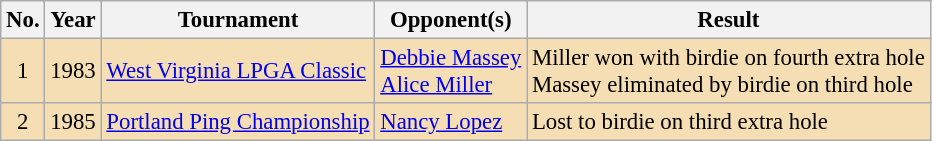<table class="wikitable" style="font-size:95%;">
<tr>
<th>No.</th>
<th>Year</th>
<th>Tournament</th>
<th>Opponent(s)</th>
<th>Result</th>
</tr>
<tr style="background:#F5DEB3;">
<td align=center>1</td>
<td>1983</td>
<td><a href='#'>West Virginia LPGA Classic</a></td>
<td> <a href='#'>Debbie Massey</a><br> <a href='#'>Alice Miller</a></td>
<td>Miller won with birdie on fourth extra hole<br>Massey eliminated by birdie on third hole</td>
</tr>
<tr style="background:#F5DEB3;">
<td align=center>2</td>
<td>1985</td>
<td><a href='#'>Portland Ping Championship</a></td>
<td> <a href='#'>Nancy Lopez</a></td>
<td>Lost to birdie on third extra hole</td>
</tr>
</table>
